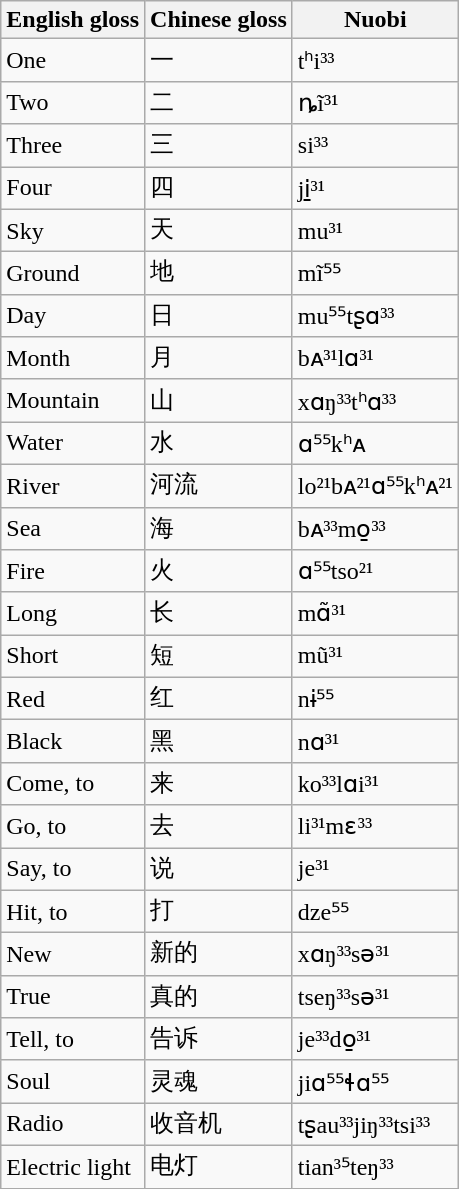<table class="wikitable sortable">
<tr>
<th>English gloss</th>
<th>Chinese gloss</th>
<th>Nuobi</th>
</tr>
<tr>
<td>One</td>
<td>一</td>
<td>tʰi³³</td>
</tr>
<tr>
<td>Two</td>
<td>二</td>
<td>ȵĩ³¹</td>
</tr>
<tr>
<td>Three</td>
<td>三</td>
<td>si³³</td>
</tr>
<tr>
<td>Four</td>
<td>四</td>
<td>ji̱³¹</td>
</tr>
<tr>
<td>Sky</td>
<td>天</td>
<td>mu³¹</td>
</tr>
<tr>
<td>Ground</td>
<td>地</td>
<td>mĩ⁵⁵</td>
</tr>
<tr>
<td>Day</td>
<td>日</td>
<td>mu⁵⁵tʂɑ³³</td>
</tr>
<tr>
<td>Month</td>
<td>月</td>
<td>bᴀ³¹lɑ³¹</td>
</tr>
<tr>
<td>Mountain</td>
<td>山</td>
<td>xɑŋ³³tʰɑ³³</td>
</tr>
<tr>
<td>Water</td>
<td>水</td>
<td>ɑ⁵⁵kʰᴀ</td>
</tr>
<tr>
<td>River</td>
<td>河流</td>
<td>lo²¹bᴀ²¹ɑ⁵⁵kʰᴀ²¹</td>
</tr>
<tr>
<td>Sea</td>
<td>海</td>
<td>bᴀ³³mo̱³³</td>
</tr>
<tr>
<td>Fire</td>
<td>火</td>
<td>ɑ⁵⁵tso²¹</td>
</tr>
<tr>
<td>Long</td>
<td>长</td>
<td>mɑ̃³¹</td>
</tr>
<tr>
<td>Short</td>
<td>短</td>
<td>mũ³¹</td>
</tr>
<tr>
<td>Red</td>
<td>红</td>
<td>nɨ⁵⁵</td>
</tr>
<tr>
<td>Black</td>
<td>黑</td>
<td>nɑ³¹</td>
</tr>
<tr>
<td>Come, to</td>
<td>来</td>
<td>ko³³lɑi³¹</td>
</tr>
<tr>
<td>Go, to</td>
<td>去</td>
<td>li³¹mɛ³³</td>
</tr>
<tr>
<td>Say, to</td>
<td>说</td>
<td>je³¹</td>
</tr>
<tr>
<td>Hit, to</td>
<td>打</td>
<td>dze⁵⁵</td>
</tr>
<tr>
<td>New</td>
<td>新的</td>
<td>xɑŋ³³sə³¹</td>
</tr>
<tr>
<td>True</td>
<td>真的</td>
<td>tseŋ³³sə³¹</td>
</tr>
<tr>
<td>Tell, to</td>
<td>告诉</td>
<td>je³³do̱³¹</td>
</tr>
<tr>
<td>Soul</td>
<td>灵魂</td>
<td>jiɑ⁵⁵ɬɑ⁵⁵</td>
</tr>
<tr>
<td>Radio</td>
<td>收音机</td>
<td>tʂau³³jiŋ³³tsi³³</td>
</tr>
<tr>
<td>Electric light</td>
<td>电灯</td>
<td>tian³⁵teŋ³³</td>
</tr>
<tr>
</tr>
</table>
